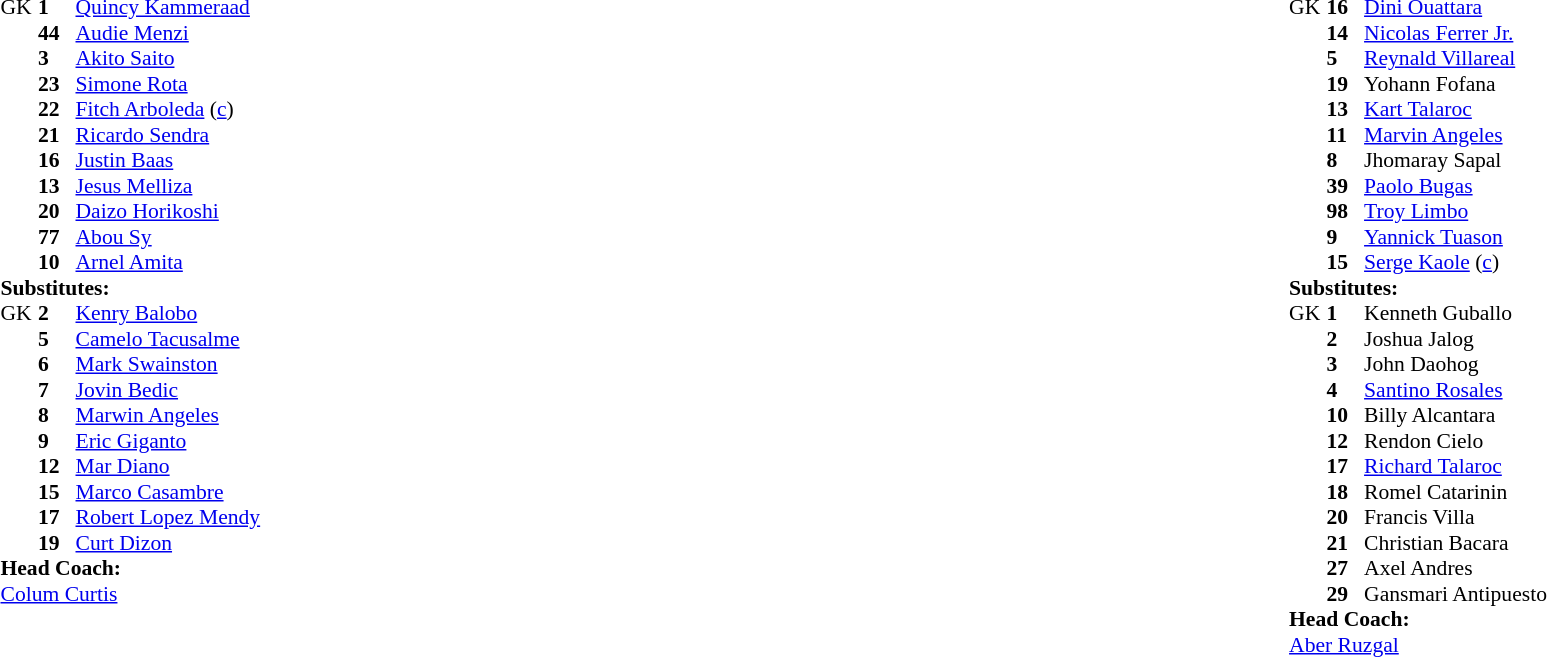<table style="width:100%">
<tr>
<td style=vertical-align:top; width=40%"><br><table style="font-size:90%" cellspacing="0" cellpadding="0">
<tr>
<th width=25></th>
<th width=25></th>
</tr>
<tr>
<td>GK</td>
<td><strong>1</strong></td>
<td> <a href='#'>Quincy Kammeraad</a></td>
</tr>
<tr>
<td></td>
<td><strong>44</strong></td>
<td> <a href='#'>Audie Menzi</a></td>
<td></td>
</tr>
<tr>
<td></td>
<td><strong>3</strong></td>
<td> <a href='#'>Akito Saito</a></td>
</tr>
<tr>
<td></td>
<td><strong>23</strong></td>
<td> <a href='#'>Simone Rota</a></td>
<td></td>
<td></td>
</tr>
<tr>
<td></td>
<td><strong>22</strong></td>
<td> <a href='#'>Fitch Arboleda</a> (<a href='#'>c</a>)</td>
<td></td>
<td></td>
</tr>
<tr>
<td></td>
<td><strong>21</strong></td>
<td> <a href='#'>Ricardo Sendra</a></td>
<td></td>
<td></td>
</tr>
<tr>
<td></td>
<td><strong>16</strong></td>
<td> <a href='#'>Justin Baas</a></td>
</tr>
<tr>
<td></td>
<td><strong>13</strong></td>
<td> <a href='#'>Jesus Melliza</a></td>
<td></td>
<td></td>
</tr>
<tr>
<td></td>
<td><strong>20</strong></td>
<td> <a href='#'>Daizo Horikoshi</a></td>
</tr>
<tr>
<td></td>
<td><strong>77</strong></td>
<td> <a href='#'>Abou Sy</a></td>
<td></td>
<td></td>
</tr>
<tr>
<td></td>
<td><strong>10</strong></td>
<td> <a href='#'>Arnel Amita</a></td>
<td></td>
<td></td>
</tr>
<tr>
<td colspan=3><strong>Substitutes:</strong></td>
</tr>
<tr>
<td>GK</td>
<td><strong>2</strong></td>
<td> <a href='#'>Kenry Balobo</a></td>
</tr>
<tr>
<td></td>
<td><strong>5</strong></td>
<td> <a href='#'>Camelo Tacusalme</a></td>
</tr>
<tr>
<td></td>
<td><strong>6</strong></td>
<td> <a href='#'>Mark Swainston</a></td>
</tr>
<tr>
<td></td>
<td><strong>7</strong></td>
<td> <a href='#'>Jovin Bedic</a></td>
<td></td>
<td></td>
</tr>
<tr>
<td></td>
<td><strong>8</strong></td>
<td> <a href='#'>Marwin Angeles</a></td>
<td></td>
<td></td>
</tr>
<tr>
<td></td>
<td><strong>9</strong></td>
<td> <a href='#'>Eric Giganto</a></td>
</tr>
<tr>
<td></td>
<td><strong>12</strong></td>
<td> <a href='#'>Mar Diano</a></td>
<td></td>
<td></td>
</tr>
<tr>
<td></td>
<td><strong>15</strong></td>
<td> <a href='#'>Marco Casambre</a></td>
<td></td>
<td></td>
</tr>
<tr>
<td></td>
<td><strong>17</strong></td>
<td> <a href='#'>Robert Lopez Mendy</a></td>
<td></td>
<td></td>
</tr>
<tr>
<td></td>
<td><strong>19</strong></td>
<td> <a href='#'>Curt Dizon</a></td>
<td></td>
<td></td>
</tr>
<tr>
<td colspan=3><strong>Head Coach:</strong></td>
</tr>
<tr>
<td colspan=4> <a href='#'>Colum Curtis</a></td>
</tr>
</table>
</td>
<td valign="top"></td>
<td style="vertical-align:top; width:50%"><br><table style="font-size:90%;margin:auto" cellspacing="0" cellpadding="0">
<tr>
<th width=25></th>
<th width=25></th>
</tr>
<tr>
<td>GK</td>
<td><strong>16</strong></td>
<td> <a href='#'>Dini Ouattara</a></td>
</tr>
<tr>
<td></td>
<td><strong>14</strong></td>
<td> <a href='#'>Nicolas Ferrer Jr.</a></td>
<td></td>
<td></td>
</tr>
<tr>
<td></td>
<td><strong>5</strong></td>
<td> <a href='#'>Reynald Villareal</a></td>
<td></td>
</tr>
<tr>
<td></td>
<td><strong>19</strong></td>
<td> Yohann Fofana</td>
<td></td>
</tr>
<tr>
<td></td>
<td><strong>13</strong></td>
<td> <a href='#'>Kart Talaroc</a></td>
</tr>
<tr>
<td></td>
<td><strong>11</strong></td>
<td> <a href='#'>Marvin Angeles</a></td>
<td></td>
<td></td>
</tr>
<tr>
<td></td>
<td><strong>8</strong></td>
<td> Jhomaray Sapal</td>
</tr>
<tr>
<td></td>
<td><strong>39</strong></td>
<td> <a href='#'>Paolo Bugas</a></td>
</tr>
<tr>
<td></td>
<td><strong>98</strong></td>
<td> <a href='#'>Troy Limbo</a></td>
</tr>
<tr>
<td></td>
<td><strong>9</strong></td>
<td> <a href='#'>Yannick Tuason</a></td>
</tr>
<tr>
<td></td>
<td><strong>15</strong></td>
<td> <a href='#'>Serge Kaole</a> (<a href='#'>c</a>)</td>
</tr>
<tr>
<td colspan=3><strong>Substitutes:</strong></td>
</tr>
<tr>
<td>GK</td>
<td><strong>1</strong></td>
<td> Kenneth Guballo</td>
</tr>
<tr>
<td></td>
<td><strong>2</strong></td>
<td> Joshua Jalog</td>
</tr>
<tr>
<td></td>
<td><strong>3</strong></td>
<td> John Daohog</td>
</tr>
<tr>
<td></td>
<td><strong>4</strong></td>
<td> <a href='#'>Santino Rosales</a></td>
</tr>
<tr>
<td></td>
<td><strong>10</strong></td>
<td> Billy Alcantara</td>
</tr>
<tr>
<td></td>
<td><strong>12</strong></td>
<td> Rendon Cielo</td>
</tr>
<tr>
<td></td>
<td><strong>17</strong></td>
<td> <a href='#'>Richard Talaroc</a></td>
<td></td>
<td></td>
</tr>
<tr>
<td></td>
<td><strong>18</strong></td>
<td> Romel Catarinin</td>
</tr>
<tr>
<td></td>
<td><strong>20</strong></td>
<td> Francis Villa</td>
</tr>
<tr>
<td></td>
<td><strong>21</strong></td>
<td> Christian Bacara</td>
</tr>
<tr>
<td></td>
<td><strong>27</strong></td>
<td> Axel Andres</td>
<td></td>
<td></td>
</tr>
<tr>
<td></td>
<td><strong>29</strong></td>
<td> Gansmari Antipuesto</td>
</tr>
<tr>
<td colspan=3><strong>Head Coach:</strong></td>
</tr>
<tr>
<td colspan=4> <a href='#'>Aber Ruzgal</a></td>
</tr>
</table>
</td>
</tr>
</table>
